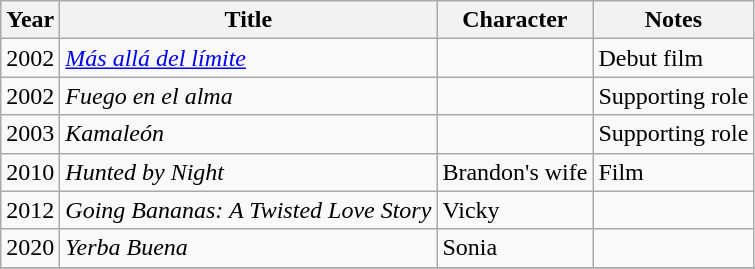<table class="wikitable">
<tr>
<th>Year</th>
<th>Title</th>
<th>Character</th>
<th>Notes</th>
</tr>
<tr>
<td>2002</td>
<td><em><a href='#'>Más allá del límite</a></em></td>
<td></td>
<td>Debut film</td>
</tr>
<tr>
<td>2002</td>
<td><em>Fuego en el alma</em></td>
<td></td>
<td>Supporting role</td>
</tr>
<tr>
<td>2003</td>
<td><em>Kamaleón</em></td>
<td></td>
<td>Supporting role</td>
</tr>
<tr>
<td>2010</td>
<td><em>Hunted by Night </em></td>
<td>Brandon's wife</td>
<td>Film</td>
</tr>
<tr>
<td>2012</td>
<td><em>Going Bananas: A Twisted Love Story</em></td>
<td>Vicky</td>
<td></td>
</tr>
<tr>
<td>2020</td>
<td><em>Yerba Buena</em></td>
<td>Sonia</td>
<td></td>
</tr>
<tr>
</tr>
</table>
